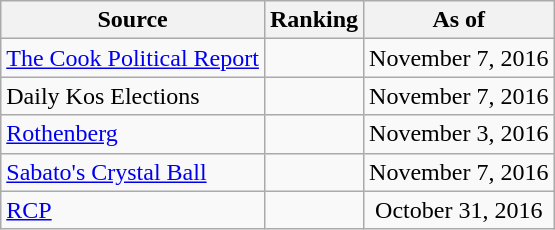<table class="wikitable" style="text-align:center">
<tr>
<th>Source</th>
<th>Ranking</th>
<th>As of</th>
</tr>
<tr>
<td align=left><a href='#'>The Cook Political Report</a></td>
<td></td>
<td>November 7, 2016</td>
</tr>
<tr>
<td align=left>Daily Kos Elections</td>
<td></td>
<td>November 7, 2016</td>
</tr>
<tr>
<td align=left><a href='#'>Rothenberg</a></td>
<td></td>
<td>November 3, 2016</td>
</tr>
<tr>
<td align=left><a href='#'>Sabato's Crystal Ball</a></td>
<td></td>
<td>November 7, 2016</td>
</tr>
<tr>
<td align="left"><a href='#'>RCP</a></td>
<td></td>
<td>October 31, 2016</td>
</tr>
</table>
